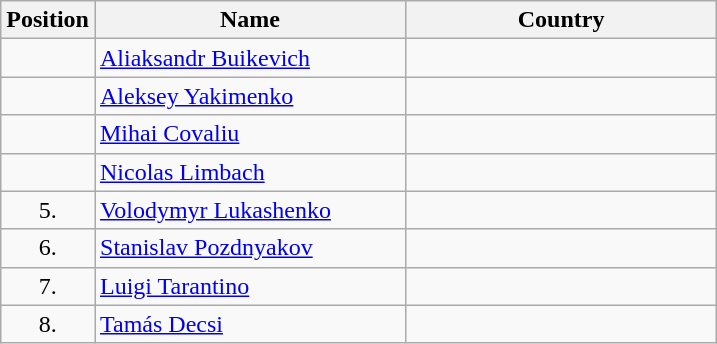<table class="wikitable">
<tr>
<th width="10">Position</th>
<th width="200">Name</th>
<th width="200">Country</th>
</tr>
<tr>
<td align="center"></td>
<td><a href='#'>Aliaksandr Buikevich</a></td>
<td></td>
</tr>
<tr>
<td align="center"></td>
<td><a href='#'>Aleksey Yakimenko</a></td>
<td></td>
</tr>
<tr>
<td align="center"></td>
<td><a href='#'>Mihai Covaliu</a></td>
<td></td>
</tr>
<tr>
<td align="center"></td>
<td><a href='#'>Nicolas Limbach</a></td>
<td></td>
</tr>
<tr>
<td align="center">5.</td>
<td><a href='#'>Volodymyr Lukashenko</a></td>
<td></td>
</tr>
<tr>
<td align="center">6.</td>
<td><a href='#'>Stanislav Pozdnyakov</a></td>
<td></td>
</tr>
<tr>
<td align="center">7.</td>
<td><a href='#'>Luigi Tarantino</a></td>
<td></td>
</tr>
<tr>
<td align="center">8.</td>
<td><a href='#'>Tamás Decsi</a></td>
<td></td>
</tr>
</table>
